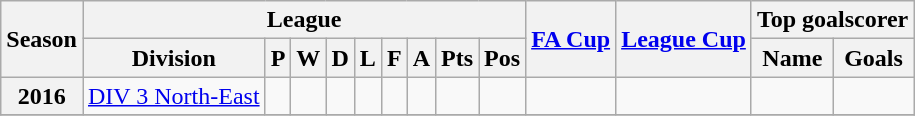<table class="wikitable" style="text-align: center">
<tr>
<th rowspan=2>Season</th>
<th colspan=9>League</th>
<th rowspan=2><a href='#'>FA Cup</a></th>
<th rowspan=2><a href='#'>League Cup</a></th>
<th colspan=2>Top goalscorer</th>
</tr>
<tr>
<th>Division</th>
<th>P</th>
<th>W</th>
<th>D</th>
<th>L</th>
<th>F</th>
<th>A</th>
<th>Pts</th>
<th>Pos</th>
<th>Name</th>
<th>Goals</th>
</tr>
<tr>
<th>2016</th>
<td><a href='#'>DIV 3 North-East</a></td>
<td></td>
<td></td>
<td></td>
<td></td>
<td></td>
<td></td>
<td></td>
<td></td>
<td></td>
<td></td>
<td></td>
<td></td>
</tr>
<tr>
</tr>
</table>
